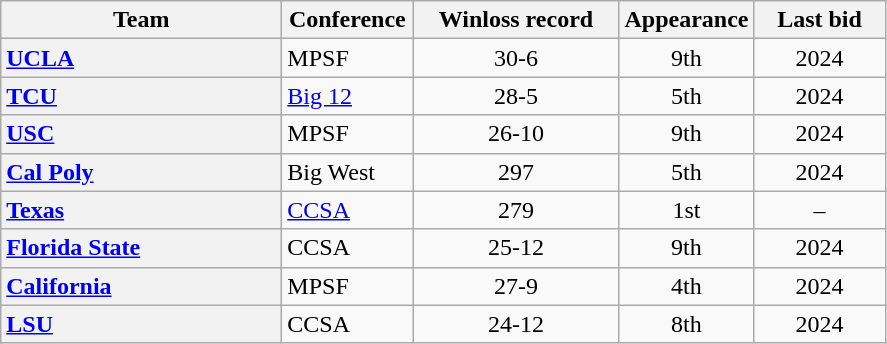<table class="wikitable sortable plainrowheaders">
<tr>
<th scope="col" style="width: 180px;">Team</th>
<th scope="col" style="width: 80px;">Conference</th>
<th scope="col" style="width: 130px;" data-sort-type="number">Winloss record</th>
<th scope="col" style="width: 80px;" data-sort-type="number">Appearance</th>
<th scope="col" style="width: 80px;">Last bid</th>
</tr>
<tr>
<th scope="row" style="text-align:left"><a href='#'>UCLA</a></th>
<td>MPSF</td>
<td align="center">30-6</td>
<td align="center">9th</td>
<td align="center">2024</td>
</tr>
<tr>
<th scope="row" style="text-align:left"><a href='#'>TCU</a></th>
<td><a href='#'>Big 12</a></td>
<td align="center">28-5</td>
<td align="center">5th</td>
<td align="center">2024</td>
</tr>
<tr>
<th scope="row" style="text-align:left"><a href='#'>USC</a></th>
<td>MPSF</td>
<td align="center">26-10</td>
<td align="center">9th</td>
<td align="center">2024</td>
</tr>
<tr>
<th scope="row" style="text-align:left"><a href='#'>Cal Poly</a></th>
<td>Big West</td>
<td align="center">297</td>
<td align="center">5th</td>
<td align="center">2024</td>
</tr>
<tr>
<th scope="row" style="text-align:left"><a href='#'>Texas</a></th>
<td><a href='#'>CCSA</a></td>
<td align="center">279</td>
<td align="center">1st</td>
<td align="center">–</td>
</tr>
<tr>
<th scope="row" style="text-align:left"><a href='#'>Florida State</a></th>
<td>CCSA</td>
<td align="center">25-12</td>
<td align="center">9th</td>
<td align="center">2024</td>
</tr>
<tr>
<th scope="row" style="text-align:left"><a href='#'>California</a></th>
<td>MPSF</td>
<td align="center">27-9</td>
<td align="center">4th</td>
<td align="center">2024</td>
</tr>
<tr>
<th scope="row" style="text-align:left"><a href='#'>LSU</a></th>
<td>CCSA</td>
<td align="center">24-12</td>
<td align="center">8th</td>
<td align="center">2024</td>
</tr>
</table>
